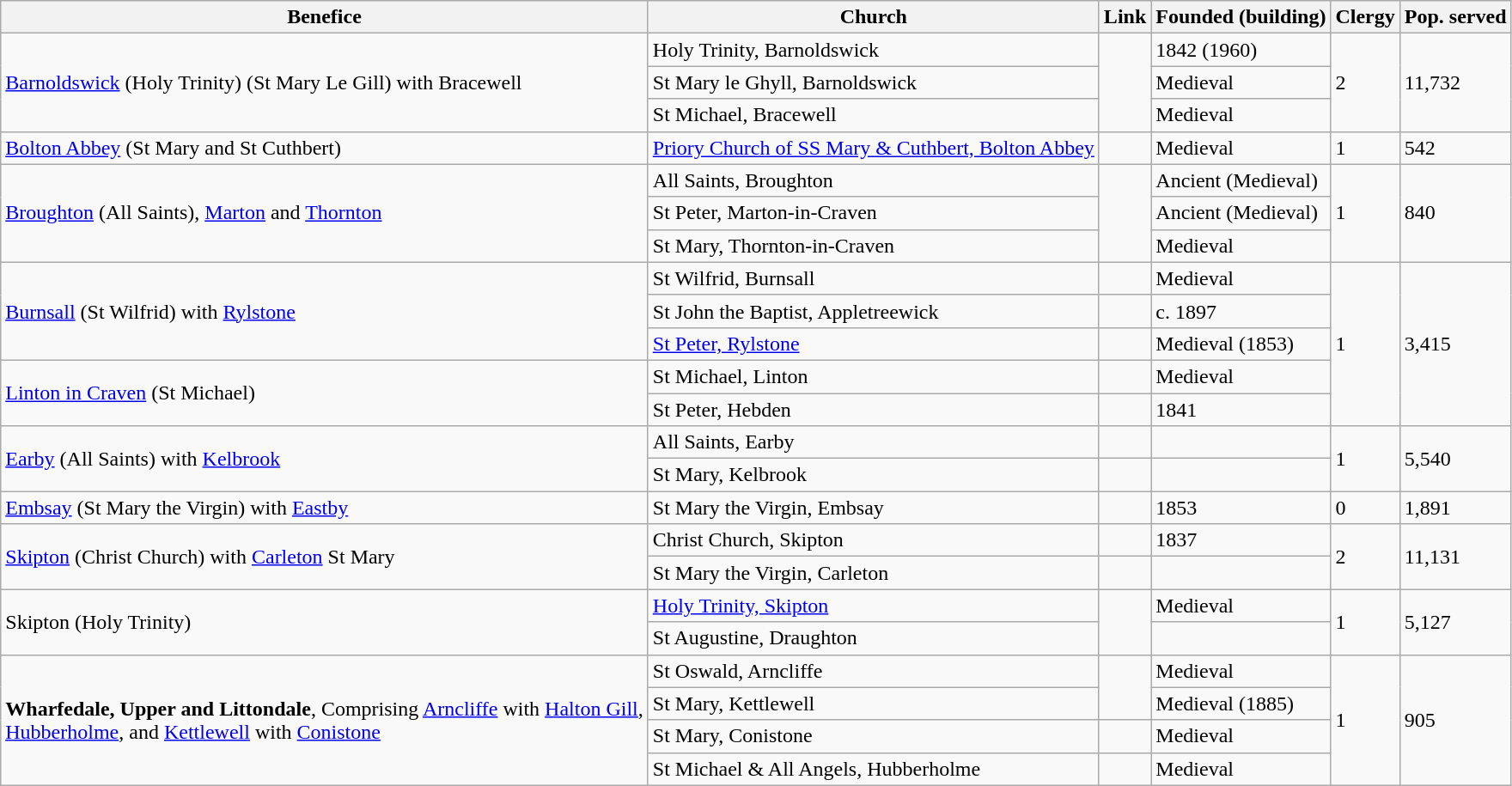<table class="wikitable sortable">
<tr>
<th>Benefice</th>
<th>Church</th>
<th>Link</th>
<th>Founded (building)</th>
<th>Clergy</th>
<th>Pop. served</th>
</tr>
<tr>
<td rowspan="3"><a href='#'>Barnoldswick</a> (Holy Trinity) (St Mary Le Gill) with Bracewell</td>
<td>Holy Trinity, Barnoldswick</td>
<td rowspan="3"></td>
<td>1842 (1960)</td>
<td rowspan="3">2</td>
<td rowspan="3">11,732</td>
</tr>
<tr>
<td>St Mary le Ghyll, Barnoldswick</td>
<td>Medieval</td>
</tr>
<tr>
<td>St Michael, Bracewell</td>
<td>Medieval</td>
</tr>
<tr>
<td><a href='#'>Bolton Abbey</a> (St Mary and St Cuthbert)</td>
<td><a href='#'>Priory Church of SS Mary & Cuthbert, Bolton Abbey</a></td>
<td></td>
<td>Medieval</td>
<td>1</td>
<td>542</td>
</tr>
<tr>
<td rowspan="3"><a href='#'>Broughton</a> (All Saints), <a href='#'>Marton</a> and <a href='#'>Thornton</a></td>
<td>All Saints, Broughton</td>
<td rowspan="3"></td>
<td>Ancient (Medieval)</td>
<td rowspan="3">1</td>
<td rowspan="3">840</td>
</tr>
<tr>
<td>St Peter, Marton-in-Craven</td>
<td>Ancient (Medieval)</td>
</tr>
<tr>
<td>St Mary, Thornton-in-Craven</td>
<td>Medieval</td>
</tr>
<tr>
<td rowspan="3"><a href='#'>Burnsall</a> (St Wilfrid) with <a href='#'>Rylstone</a></td>
<td>St Wilfrid, Burnsall</td>
<td></td>
<td>Medieval</td>
<td rowspan="5">1</td>
<td rowspan="5">3,415</td>
</tr>
<tr>
<td>St John the Baptist, Appletreewick</td>
<td></td>
<td>c. 1897</td>
</tr>
<tr>
<td><a href='#'>St Peter, Rylstone</a></td>
<td></td>
<td>Medieval (1853)</td>
</tr>
<tr>
<td rowspan="2"><a href='#'>Linton in Craven</a> (St Michael)</td>
<td>St Michael, Linton</td>
<td></td>
<td>Medieval</td>
</tr>
<tr>
<td>St Peter, Hebden</td>
<td></td>
<td>1841</td>
</tr>
<tr>
<td rowspan="2"><a href='#'>Earby</a> (All Saints) with <a href='#'>Kelbrook</a></td>
<td>All Saints, Earby</td>
<td></td>
<td></td>
<td rowspan="2">1</td>
<td rowspan="2">5,540</td>
</tr>
<tr>
<td>St Mary, Kelbrook</td>
<td></td>
<td></td>
</tr>
<tr>
<td><a href='#'>Embsay</a> (St Mary the Virgin) with <a href='#'>Eastby</a></td>
<td>St Mary the Virgin, Embsay</td>
<td></td>
<td>1853</td>
<td>0</td>
<td>1,891</td>
</tr>
<tr>
<td rowspan="2"><a href='#'>Skipton</a> (Christ Church) with <a href='#'>Carleton</a> St Mary</td>
<td>Christ Church, Skipton</td>
<td></td>
<td>1837</td>
<td rowspan="2">2</td>
<td rowspan="2">11,131</td>
</tr>
<tr>
<td>St Mary the Virgin, Carleton</td>
<td></td>
<td></td>
</tr>
<tr>
<td rowspan="2">Skipton (Holy Trinity)</td>
<td><a href='#'>Holy Trinity, Skipton</a></td>
<td rowspan="2"></td>
<td>Medieval</td>
<td rowspan="2">1</td>
<td rowspan="2">5,127</td>
</tr>
<tr>
<td>St Augustine, Draughton</td>
<td></td>
</tr>
<tr>
<td rowspan="4"><strong>Wharfedale, Upper and Littondale</strong>, Comprising <a href='#'>Arncliffe</a> with <a href='#'>Halton Gill</a>,<br><a href='#'>Hubberholme</a>, and <a href='#'>Kettlewell</a> with <a href='#'>Conistone</a></td>
<td>St Oswald, Arncliffe</td>
<td rowspan="2"></td>
<td>Medieval</td>
<td rowspan="4">1</td>
<td rowspan="4">905</td>
</tr>
<tr>
<td>St Mary, Kettlewell</td>
<td>Medieval (1885)</td>
</tr>
<tr>
<td>St Mary, Conistone</td>
<td></td>
<td>Medieval</td>
</tr>
<tr>
<td>St Michael & All Angels, Hubberholme</td>
<td></td>
<td>Medieval</td>
</tr>
</table>
